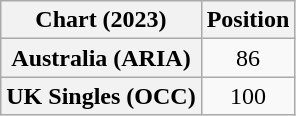<table class="wikitable sortable plainrowheaders" style="text-align:center">
<tr>
<th scope="col">Chart (2023)</th>
<th scope="col">Position</th>
</tr>
<tr>
<th scope="row">Australia (ARIA)</th>
<td>86</td>
</tr>
<tr>
<th scope="row">UK Singles (OCC)</th>
<td>100</td>
</tr>
</table>
